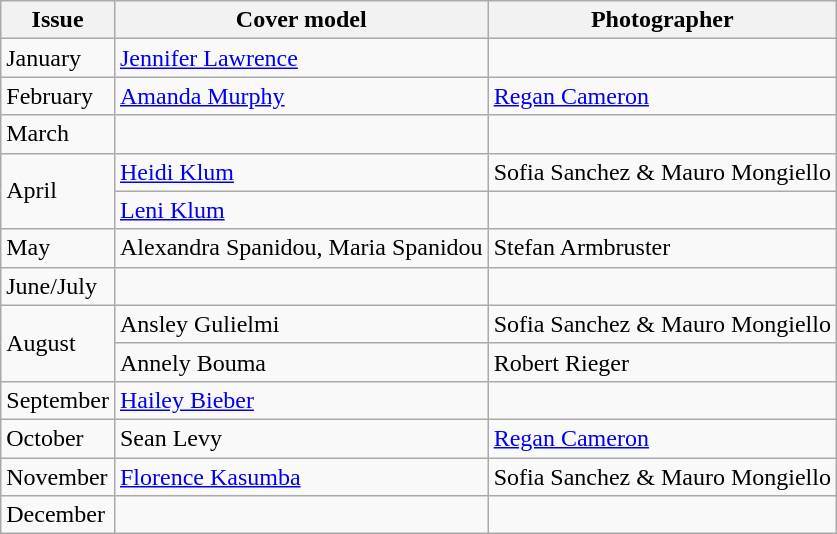<table class="sortable wikitable">
<tr>
<th>Issue</th>
<th>Cover model</th>
<th>Photographer</th>
</tr>
<tr>
<td>January</td>
<td><a href='#'>Jennifer Lawrence</a></td>
<td></td>
</tr>
<tr>
<td>February</td>
<td><a href='#'>Amanda Murphy</a></td>
<td><a href='#'>Regan Cameron</a></td>
</tr>
<tr>
<td>March</td>
<td></td>
<td></td>
</tr>
<tr>
<td rowspan="2">April</td>
<td><a href='#'>Heidi Klum</a></td>
<td>Sofia Sanchez & Mauro Mongiello</td>
</tr>
<tr>
<td><a href='#'>Leni Klum</a></td>
<td></td>
</tr>
<tr>
<td>May</td>
<td>Alexandra Spanidou, Maria Spanidou</td>
<td>Stefan Armbruster</td>
</tr>
<tr>
<td>June/July</td>
<td></td>
<td></td>
</tr>
<tr>
<td rowspan="2">August</td>
<td>Ansley Gulielmi</td>
<td>Sofia Sanchez & Mauro Mongiello</td>
</tr>
<tr>
<td>Annely Bouma</td>
<td>Robert Rieger</td>
</tr>
<tr>
<td>September</td>
<td><a href='#'>Hailey Bieber</a></td>
<td></td>
</tr>
<tr>
<td>October</td>
<td>Sean Levy</td>
<td><a href='#'>Regan Cameron</a></td>
</tr>
<tr>
<td>November</td>
<td><a href='#'>Florence Kasumba</a></td>
<td>Sofia Sanchez & Mauro Mongiello</td>
</tr>
<tr>
<td>December</td>
<td></td>
<td></td>
</tr>
</table>
